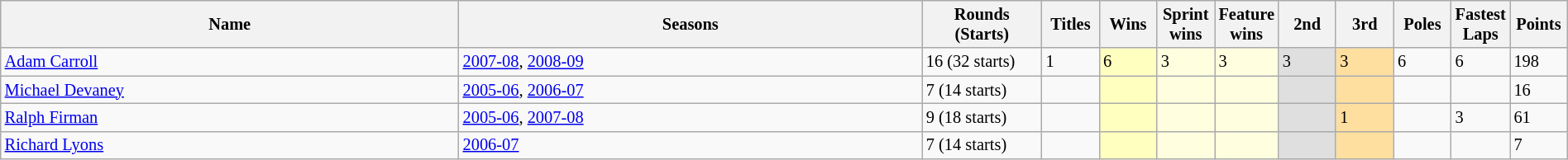<table class="wikitable sortable" style="font-size: 85%" width="100%">
<tr>
<th>Name</th>
<th>Seasons</th>
<th width=90px>Rounds<br>(Starts)</th>
<th width=40px>Titles</th>
<th width=40px>Wins</th>
<th width=40px>Sprint<br>wins</th>
<th width=40px>Feature<br>wins</th>
<th width=40px>2nd</th>
<th width=40px>3rd</th>
<th width=40px>Poles</th>
<th width=40px>Fastest<br>Laps</th>
<th width=40px>Points</th>
</tr>
<tr>
<td><a href='#'>Adam Carroll</a></td>
<td><a href='#'>2007-08</a>, <a href='#'>2008-09</a></td>
<td>16 (32 starts)</td>
<td>1</td>
<td style="background:#FFFFBF;">6</td>
<td style="background:#FFFFDF;">3</td>
<td style="background:#FFFFDF;">3</td>
<td style="background:#DFDFDF;">3</td>
<td style="background:#FFDF9F;">3</td>
<td>6</td>
<td>6</td>
<td>198</td>
</tr>
<tr>
<td><a href='#'>Michael Devaney</a></td>
<td><a href='#'>2005-06</a>, <a href='#'>2006-07</a></td>
<td>7 (14 starts)</td>
<td></td>
<td style="background:#FFFFBF;"></td>
<td style="background:#FFFFDF;"></td>
<td style="background:#FFFFDF;"></td>
<td style="background:#DFDFDF;"></td>
<td style="background:#FFDF9F;"></td>
<td></td>
<td></td>
<td>16</td>
</tr>
<tr>
<td><a href='#'>Ralph Firman</a></td>
<td><a href='#'>2005-06</a>, <a href='#'>2007-08</a></td>
<td>9 (18 starts)</td>
<td></td>
<td style="background:#FFFFBF;"></td>
<td style="background:#FFFFDF;"></td>
<td style="background:#FFFFDF;"></td>
<td style="background:#DFDFDF;"></td>
<td style="background:#FFDF9F;">1</td>
<td></td>
<td>3</td>
<td>61</td>
</tr>
<tr>
<td><a href='#'>Richard Lyons</a></td>
<td><a href='#'>2006-07</a></td>
<td>7 (14 starts)</td>
<td></td>
<td style="background:#FFFFBF;"></td>
<td style="background:#FFFFDF;"></td>
<td style="background:#FFFFDF;"></td>
<td style="background:#DFDFDF;"></td>
<td style="background:#FFDF9F;"></td>
<td></td>
<td></td>
<td>7</td>
</tr>
</table>
